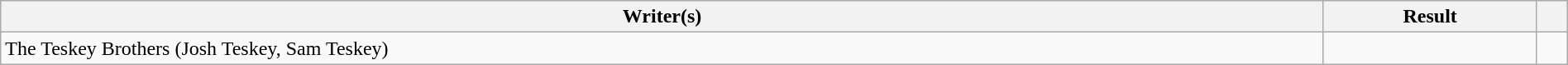<table class="wikitable" width=100%>
<tr>
<th scope="col">Writer(s)</th>
<th scope="col">Result</th>
<th scope="col"></th>
</tr>
<tr>
<td>The Teskey Brothers (Josh Teskey, Sam Teskey)</td>
<td></td>
<td></td>
</tr>
</table>
